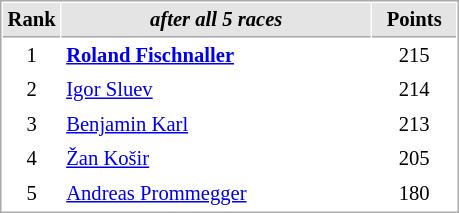<table cellspacing="1" cellpadding="3" style="border:1px solid #aaa; font-size:86%;">
<tr style="background:#e4e4e4;">
<th style="border-bottom:1px solid #aaa; width:10px;">Rank</th>
<th style="border-bottom:1px solid #aaa; width:200px;"><em>after all 5 races</em></th>
<th style="border-bottom:1px solid #aaa; width:50px;">Points</th>
</tr>
<tr>
<td align=center>1</td>
<td><strong> <a href='#'>Roland Fischnaller</a></strong></td>
<td align=center>215</td>
</tr>
<tr>
<td align=center>2</td>
<td> <a href='#'>Igor Sluev</a></td>
<td align=center>214</td>
</tr>
<tr>
<td align=center>3</td>
<td> <a href='#'>Benjamin Karl</a></td>
<td align=center>213</td>
</tr>
<tr>
<td align=center>4</td>
<td> <a href='#'>Žan Košir</a></td>
<td align=center>205</td>
</tr>
<tr>
<td align=center>5</td>
<td> <a href='#'>Andreas Prommegger</a></td>
<td align=center>180</td>
</tr>
</table>
